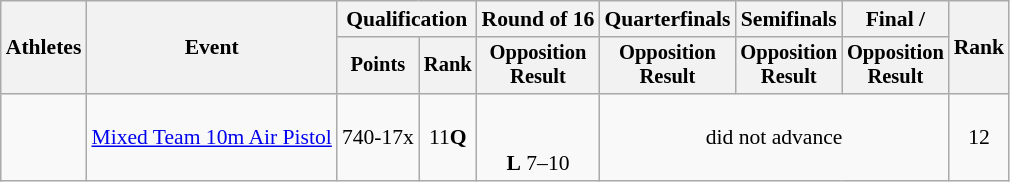<table class="wikitable" style="font-size:90%;">
<tr>
<th rowspan=2>Athletes</th>
<th rowspan=2>Event</th>
<th colspan=2>Qualification</th>
<th>Round of 16</th>
<th>Quarterfinals</th>
<th>Semifinals</th>
<th>Final / </th>
<th rowspan=2>Rank</th>
</tr>
<tr style="font-size:95%">
<th>Points</th>
<th>Rank</th>
<th>Opposition<br>Result</th>
<th>Opposition<br>Result</th>
<th>Opposition<br>Result</th>
<th>Opposition<br>Result</th>
</tr>
<tr align=center>
<td align=left> <br> </td>
<td align=left><a href='#'>Mixed Team 10m Air Pistol</a></td>
<td>740-17x</td>
<td>11<strong>Q</strong></td>
<td><br><br><strong>L</strong> 7–10</td>
<td colspan=3>did not advance</td>
<td>12</td>
</tr>
</table>
